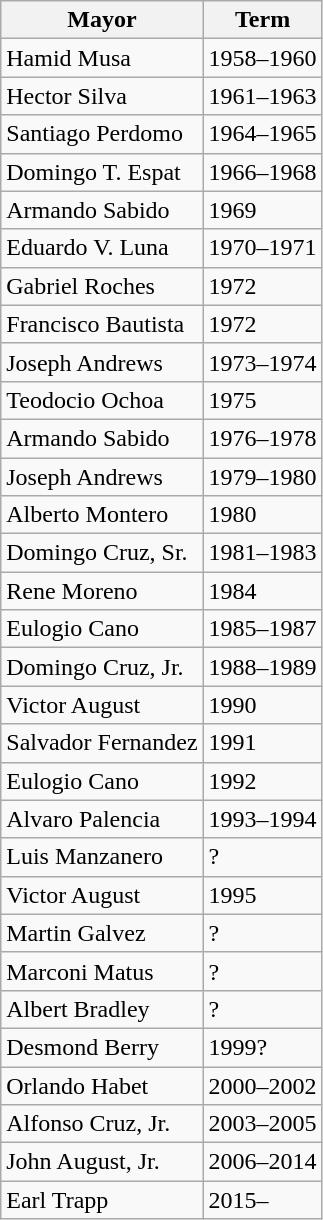<table class="wikitable">
<tr>
<th>Mayor</th>
<th>Term</th>
</tr>
<tr>
<td>Hamid Musa</td>
<td>1958–1960</td>
</tr>
<tr>
<td>Hector Silva</td>
<td>1961–1963</td>
</tr>
<tr>
<td>Santiago Perdomo</td>
<td>1964–1965</td>
</tr>
<tr>
<td>Domingo T. Espat</td>
<td>1966–1968</td>
</tr>
<tr>
<td>Armando Sabido</td>
<td>1969</td>
</tr>
<tr>
<td>Eduardo V. Luna</td>
<td>1970–1971</td>
</tr>
<tr>
<td>Gabriel Roches</td>
<td>1972</td>
</tr>
<tr>
<td>Francisco Bautista</td>
<td>1972</td>
</tr>
<tr>
<td>Joseph Andrews</td>
<td>1973–1974</td>
</tr>
<tr>
<td>Teodocio Ochoa</td>
<td>1975</td>
</tr>
<tr>
<td>Armando Sabido</td>
<td>1976–1978</td>
</tr>
<tr>
<td>Joseph Andrews</td>
<td>1979–1980</td>
</tr>
<tr>
<td>Alberto Montero</td>
<td>1980</td>
</tr>
<tr>
<td>Domingo Cruz, Sr.</td>
<td>1981–1983</td>
</tr>
<tr>
<td>Rene Moreno</td>
<td>1984</td>
</tr>
<tr>
<td>Eulogio Cano</td>
<td>1985–1987</td>
</tr>
<tr>
<td>Domingo Cruz, Jr.</td>
<td>1988–1989</td>
</tr>
<tr>
<td>Victor August</td>
<td>1990</td>
</tr>
<tr>
<td>Salvador Fernandez</td>
<td>1991</td>
</tr>
<tr>
<td>Eulogio Cano</td>
<td>1992</td>
</tr>
<tr>
<td>Alvaro Palencia</td>
<td>1993–1994</td>
</tr>
<tr>
<td>Luis Manzanero</td>
<td>?</td>
</tr>
<tr>
<td>Victor August</td>
<td>1995</td>
</tr>
<tr>
<td>Martin Galvez</td>
<td>?</td>
</tr>
<tr>
<td>Marconi Matus</td>
<td>?</td>
</tr>
<tr>
<td>Albert Bradley</td>
<td>?</td>
</tr>
<tr>
<td>Desmond Berry</td>
<td>1999?</td>
</tr>
<tr>
<td>Orlando Habet</td>
<td>2000–2002</td>
</tr>
<tr>
<td>Alfonso Cruz, Jr.</td>
<td>2003–2005</td>
</tr>
<tr>
<td>John August, Jr.</td>
<td>2006–2014</td>
</tr>
<tr>
<td>Earl Trapp</td>
<td>2015–</td>
</tr>
</table>
